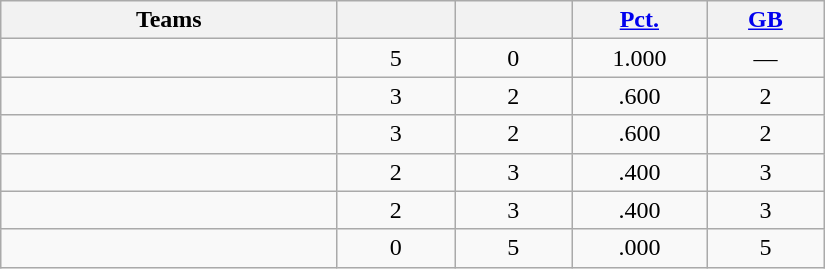<table class="wikitable" width="550" style="text-align:center;">
<tr>
<th width="20%">Teams</th>
<th width="7%"></th>
<th width="7%"></th>
<th width="8%"><a href='#'>Pct.</a></th>
<th width="7%"><a href='#'>GB</a></th>
</tr>
<tr>
<td align=left></td>
<td>5</td>
<td>0</td>
<td>1.000</td>
<td>—</td>
</tr>
<tr>
<td align=left></td>
<td>3</td>
<td>2</td>
<td>.600</td>
<td>2</td>
</tr>
<tr>
<td align=left></td>
<td>3</td>
<td>2</td>
<td>.600</td>
<td>2</td>
</tr>
<tr>
<td align=left></td>
<td>2</td>
<td>3</td>
<td>.400</td>
<td>3</td>
</tr>
<tr>
<td align=left></td>
<td>2</td>
<td>3</td>
<td>.400</td>
<td>3</td>
</tr>
<tr>
<td align=left></td>
<td>0</td>
<td>5</td>
<td>.000</td>
<td>5</td>
</tr>
</table>
